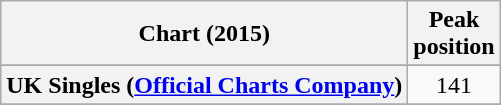<table class="wikitable sortable plainrowheaders" style="text-align:center;">
<tr>
<th scope="col">Chart (2015)</th>
<th scope="col">Peak<br>position</th>
</tr>
<tr>
</tr>
<tr>
</tr>
<tr>
</tr>
<tr>
<th scope="row">UK Singles (<a href='#'>Official Charts Company</a>)</th>
<td style="text-align:center;">141</td>
</tr>
<tr>
</tr>
<tr>
</tr>
<tr>
</tr>
<tr>
</tr>
</table>
